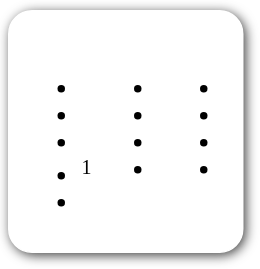<table style=" border-radius:1em; box-shadow: 0.1em 0.1em 0.5em rgba(0,0,0,0.75); background-color: white; border: 1px solid white; margin:10px 0px; padding: 5px;">
<tr style="vertical-align:top;">
<td><br><ul><li></li><li></li><li></li><li> <sup>1</sup></li><li></li></ul></td>
<td valign="top"><br><ul><li></li><li></li><li></li><li></li></ul></td>
<td valign="top"><br><ul><li></li><li></li><li></li><li></li></ul></td>
<td></td>
</tr>
</table>
